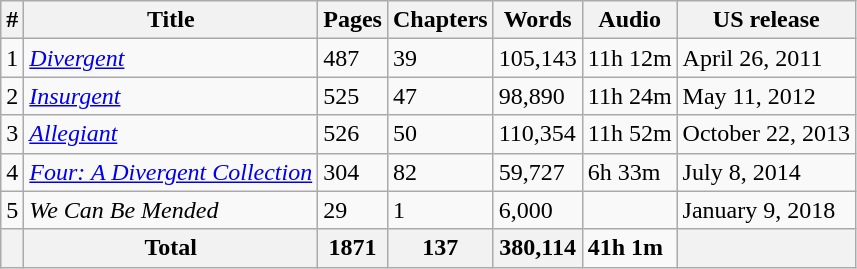<table class="wikitable">
<tr>
<th>#</th>
<th>Title</th>
<th>Pages</th>
<th>Chapters</th>
<th>Words</th>
<th>Audio</th>
<th>US release</th>
</tr>
<tr>
<td>1</td>
<td><em><a href='#'>Divergent</a></em></td>
<td>487</td>
<td>39</td>
<td>105,143</td>
<td>11h 12m</td>
<td>April 26, 2011</td>
</tr>
<tr>
<td>2</td>
<td><em><a href='#'>Insurgent</a></em></td>
<td>525</td>
<td>47</td>
<td>98,890</td>
<td>11h 24m</td>
<td>May 11, 2012</td>
</tr>
<tr>
<td>3</td>
<td><em><a href='#'>Allegiant</a></em></td>
<td>526</td>
<td>50</td>
<td>110,354</td>
<td>11h 52m</td>
<td>October 22, 2013</td>
</tr>
<tr>
<td>4</td>
<td><em><a href='#'>Four: A Divergent Collection</a></em></td>
<td>304</td>
<td>82</td>
<td>59,727</td>
<td>6h 33m</td>
<td>July 8, 2014</td>
</tr>
<tr>
<td>5</td>
<td><em>We Can Be Mended</em></td>
<td>29</td>
<td>1</td>
<td>6,000</td>
<td></td>
<td>January 9, 2018</td>
</tr>
<tr>
<th></th>
<th>Total</th>
<th>1871</th>
<th>137</th>
<th>380,114</th>
<td><strong>41h 1m</strong></td>
<th></th>
</tr>
</table>
